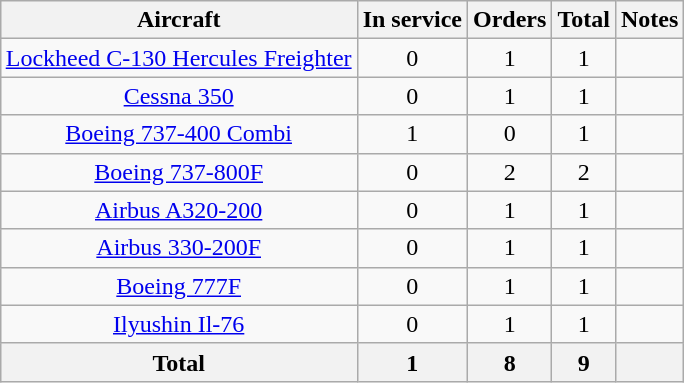<table class="wikitable" style="text-align:center;margin:auto;">
<tr>
<th scope="col">Aircraft</th>
<th scope="col">In service</th>
<th scope="col">Orders</th>
<th scope="col">Total</th>
<th scope="col">Notes</th>
</tr>
<tr>
<td><a href='#'>Lockheed C-130 Hercules Freighter</a></td>
<td>0</td>
<td>1</td>
<td>1</td>
<td></td>
</tr>
<tr>
<td><a href='#'>Cessna 350</a></td>
<td>0</td>
<td>1</td>
<td>1</td>
<td></td>
</tr>
<tr>
<td><a href='#'>Boeing 737-400 Combi</a></td>
<td>1</td>
<td>0</td>
<td>1</td>
<td></td>
</tr>
<tr>
<td><a href='#'>Boeing 737-800F</a></td>
<td>0</td>
<td>2</td>
<td>2</td>
<td></td>
</tr>
<tr>
<td><a href='#'>Airbus A320-200</a></td>
<td>0</td>
<td>1</td>
<td>1</td>
<td></td>
</tr>
<tr>
<td><a href='#'>Airbus 330-200F</a></td>
<td>0</td>
<td>1</td>
<td>1</td>
<td></td>
</tr>
<tr>
<td><a href='#'>Boeing 777F</a></td>
<td>0</td>
<td>1</td>
<td>1</td>
<td></td>
</tr>
<tr>
<td><a href='#'>Ilyushin Il-76</a></td>
<td>0</td>
<td>1</td>
<td>1</td>
<td></td>
</tr>
<tr>
<th>Total</th>
<th>1</th>
<th>8</th>
<th>9</th>
<th></th>
</tr>
</table>
